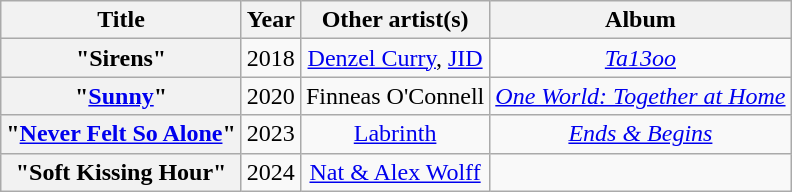<table class="wikitable plainrowheaders" style="text-align:center;">
<tr>
<th scope="col">Title</th>
<th scope="col">Year</th>
<th scope="col">Other artist(s)</th>
<th scope="col">Album</th>
</tr>
<tr>
<th scope="row">"Sirens"</th>
<td>2018</td>
<td><a href='#'>Denzel Curry</a>, <a href='#'>JID</a></td>
<td><em><a href='#'>Ta13oo</a></em></td>
</tr>
<tr>
<th scope="row">"<a href='#'>Sunny</a>"</th>
<td>2020</td>
<td>Finneas O'Connell</td>
<td><em><a href='#'>One World: Together at Home</a></em></td>
</tr>
<tr>
<th scope="row">"<a href='#'>Never Felt So Alone</a>"</th>
<td>2023</td>
<td><a href='#'>Labrinth</a></td>
<td><em><a href='#'>Ends & Begins</a></em></td>
</tr>
<tr>
<th scope="row">"Soft Kissing Hour"</th>
<td>2024</td>
<td><a href='#'>Nat & Alex Wolff</a></td>
<td></td>
</tr>
</table>
